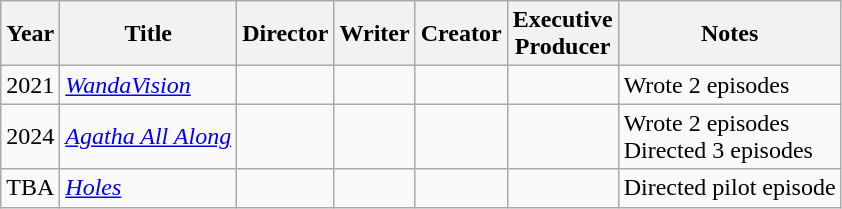<table class="wikitable">
<tr>
<th>Year</th>
<th>Title</th>
<th>Director</th>
<th>Writer</th>
<th>Creator</th>
<th>Executive<br>Producer</th>
<th>Notes</th>
</tr>
<tr>
<td>2021</td>
<td><em><a href='#'>WandaVision</a></em></td>
<td></td>
<td></td>
<td></td>
<td></td>
<td>Wrote 2 episodes</td>
</tr>
<tr>
<td>2024</td>
<td><em><a href='#'>Agatha All Along</a></em></td>
<td></td>
<td></td>
<td></td>
<td></td>
<td>Wrote 2 episodes<br>Directed 3 episodes</td>
</tr>
<tr>
<td>TBA</td>
<td><em><a href='#'>Holes</a></em></td>
<td></td>
<td></td>
<td></td>
<td></td>
<td>Directed pilot episode</td>
</tr>
</table>
